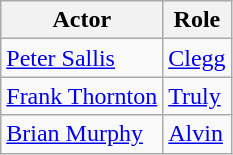<table class="wikitable">
<tr>
<th>Actor</th>
<th>Role</th>
</tr>
<tr>
<td><a href='#'>Peter Sallis</a></td>
<td><a href='#'>Clegg</a></td>
</tr>
<tr>
<td><a href='#'>Frank Thornton</a></td>
<td><a href='#'>Truly</a></td>
</tr>
<tr>
<td><a href='#'>Brian Murphy</a></td>
<td><a href='#'>Alvin</a></td>
</tr>
</table>
